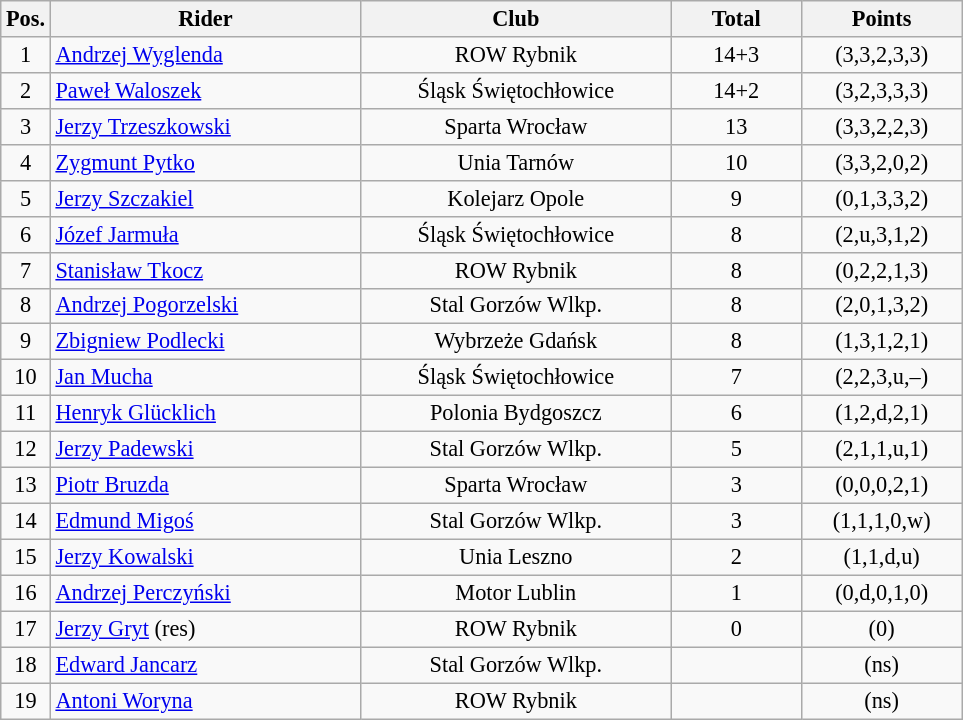<table class=wikitable style="font-size:93%;">
<tr>
<th width=25px>Pos.</th>
<th width=200px>Rider</th>
<th width=200px>Club</th>
<th width=80px>Total</th>
<th width=100px>Points</th>
</tr>
<tr align=center>
<td>1</td>
<td align=left><a href='#'>Andrzej Wyglenda</a></td>
<td>ROW Rybnik</td>
<td>14+3</td>
<td>(3,3,2,3,3)</td>
</tr>
<tr align=center>
<td>2</td>
<td align=left><a href='#'>Paweł Waloszek</a></td>
<td>Śląsk Świętochłowice</td>
<td>14+2</td>
<td>(3,2,3,3,3)</td>
</tr>
<tr align=center>
<td>3</td>
<td align=left><a href='#'>Jerzy Trzeszkowski</a></td>
<td>Sparta Wrocław</td>
<td>13</td>
<td>(3,3,2,2,3)</td>
</tr>
<tr align=center>
<td>4</td>
<td align=left><a href='#'>Zygmunt Pytko</a></td>
<td>Unia Tarnów</td>
<td>10</td>
<td>(3,3,2,0,2)</td>
</tr>
<tr align=center>
<td>5</td>
<td align=left><a href='#'>Jerzy Szczakiel</a></td>
<td>Kolejarz Opole</td>
<td>9</td>
<td>(0,1,3,3,2)</td>
</tr>
<tr align=center>
<td>6</td>
<td align=left><a href='#'>Józef Jarmuła</a></td>
<td>Śląsk Świętochłowice</td>
<td>8</td>
<td>(2,u,3,1,2)</td>
</tr>
<tr align=center>
<td>7</td>
<td align=left><a href='#'>Stanisław Tkocz</a></td>
<td>ROW Rybnik</td>
<td>8</td>
<td>(0,2,2,1,3)</td>
</tr>
<tr align=center>
<td>8</td>
<td align=left><a href='#'>Andrzej Pogorzelski</a></td>
<td>Stal Gorzów Wlkp.</td>
<td>8</td>
<td>(2,0,1,3,2)</td>
</tr>
<tr align=center>
<td>9</td>
<td align=left><a href='#'>Zbigniew Podlecki</a></td>
<td>Wybrzeże Gdańsk</td>
<td>8</td>
<td>(1,3,1,2,1)</td>
</tr>
<tr align=center>
<td>10</td>
<td align=left><a href='#'>Jan Mucha</a></td>
<td>Śląsk Świętochłowice</td>
<td>7</td>
<td>(2,2,3,u,–)</td>
</tr>
<tr align=center>
<td>11</td>
<td align=left><a href='#'>Henryk Glücklich</a></td>
<td>Polonia Bydgoszcz</td>
<td>6</td>
<td>(1,2,d,2,1)</td>
</tr>
<tr align=center>
<td>12</td>
<td align=left><a href='#'>Jerzy Padewski</a></td>
<td>Stal Gorzów Wlkp.</td>
<td>5</td>
<td>(2,1,1,u,1)</td>
</tr>
<tr align=center>
<td>13</td>
<td align=left><a href='#'>Piotr Bruzda</a></td>
<td>Sparta Wrocław</td>
<td>3</td>
<td>(0,0,0,2,1)</td>
</tr>
<tr align=center>
<td>14</td>
<td align=left><a href='#'>Edmund Migoś</a></td>
<td>Stal Gorzów Wlkp.</td>
<td>3</td>
<td>(1,1,1,0,w)</td>
</tr>
<tr align=center>
<td>15</td>
<td align=left><a href='#'>Jerzy Kowalski</a></td>
<td>Unia Leszno</td>
<td>2</td>
<td>(1,1,d,u)</td>
</tr>
<tr align=center>
<td>16</td>
<td align=left><a href='#'>Andrzej Perczyński</a></td>
<td>Motor Lublin</td>
<td>1</td>
<td>(0,d,0,1,0)</td>
</tr>
<tr align=center>
<td>17</td>
<td align=left><a href='#'>Jerzy Gryt</a> (res)</td>
<td>ROW Rybnik</td>
<td>0</td>
<td>(0)</td>
</tr>
<tr align=center>
<td>18</td>
<td align=left><a href='#'>Edward Jancarz</a></td>
<td>Stal Gorzów Wlkp.</td>
<td></td>
<td>(ns)</td>
</tr>
<tr align=center>
<td>19</td>
<td align=left><a href='#'>Antoni Woryna</a></td>
<td>ROW Rybnik</td>
<td></td>
<td>(ns)</td>
</tr>
</table>
